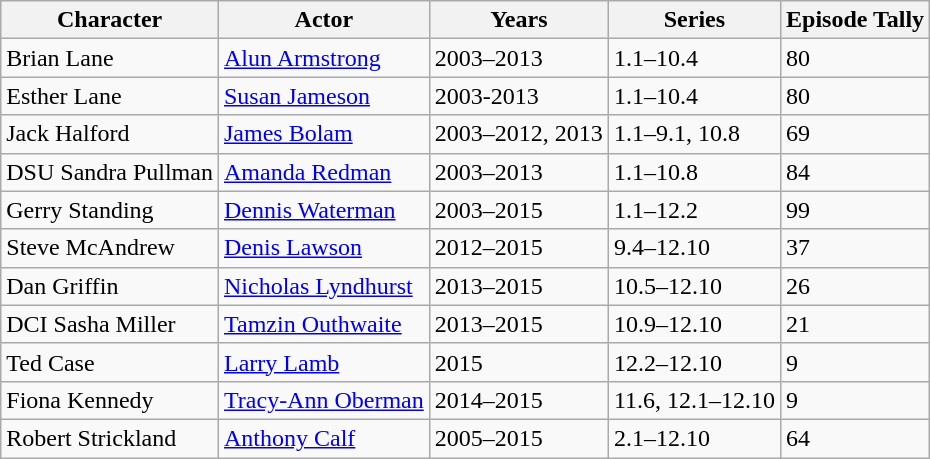<table class="wikitable sortable">
<tr>
<th>Character</th>
<th>Actor</th>
<th>Years</th>
<th>Series</th>
<th>Episode Tally</th>
</tr>
<tr>
<td>Brian Lane</td>
<td><a href='#'>Alun Armstrong</a></td>
<td>2003–2013</td>
<td>1.1–10.4</td>
<td>80</td>
</tr>
<tr>
<td>Esther Lane</td>
<td><a href='#'>Susan Jameson</a></td>
<td>2003-2013</td>
<td>1.1–10.4</td>
<td>80</td>
</tr>
<tr>
<td>Jack Halford</td>
<td><a href='#'>James Bolam</a></td>
<td>2003–2012, 2013</td>
<td>1.1–9.1, 10.8</td>
<td>69</td>
</tr>
<tr>
<td>DSU Sandra Pullman</td>
<td><a href='#'>Amanda Redman</a></td>
<td>2003–2013</td>
<td>1.1–10.8</td>
<td>84</td>
</tr>
<tr>
<td>Gerry Standing</td>
<td><a href='#'>Dennis Waterman</a></td>
<td>2003–2015</td>
<td>1.1–12.2</td>
<td>99</td>
</tr>
<tr>
<td>Steve McAndrew</td>
<td><a href='#'>Denis Lawson</a></td>
<td>2012–2015</td>
<td>9.4–12.10</td>
<td>37</td>
</tr>
<tr>
<td>Dan Griffin</td>
<td><a href='#'>Nicholas Lyndhurst</a></td>
<td>2013–2015</td>
<td>10.5–12.10</td>
<td>26</td>
</tr>
<tr>
<td>DCI Sasha Miller</td>
<td><a href='#'>Tamzin Outhwaite</a></td>
<td>2013–2015</td>
<td>10.9–12.10</td>
<td>21</td>
</tr>
<tr>
<td>Ted Case</td>
<td><a href='#'>Larry Lamb</a></td>
<td>2015</td>
<td>12.2–12.10</td>
<td>9</td>
</tr>
<tr>
<td>Fiona Kennedy</td>
<td><a href='#'>Tracy-Ann Oberman</a></td>
<td>2014–2015</td>
<td>11.6, 12.1–12.10</td>
<td>9</td>
</tr>
<tr>
<td>Robert Strickland</td>
<td><a href='#'>Anthony Calf</a></td>
<td>2005–2015</td>
<td>2.1–12.10</td>
<td>64</td>
</tr>
</table>
